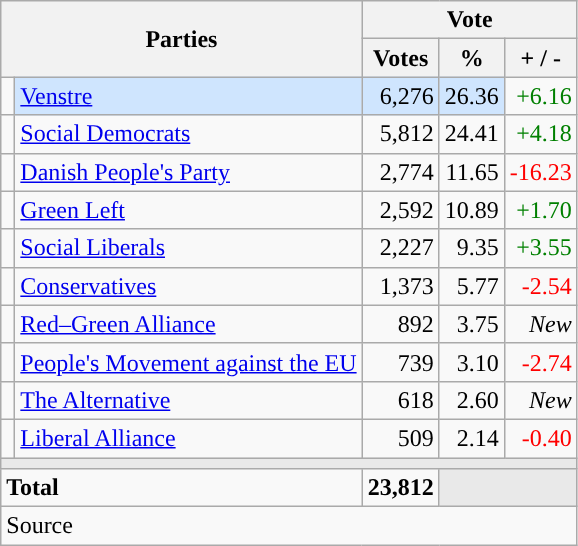<table class="wikitable" style="text-align:right;">
<tr>
<th style="text-align:centre;" rowspan="2" colspan="2" width="225">Parties</th>
<th colspan="3">Vote</th>
</tr>
<tr>
<th width="15">Votes</th>
<th width="15">%</th>
<th width="15">+ / -</th>
</tr>
<tr>
<td width="2" style="color:inherit;background:"></td>
<td bgcolor=#cfe5fe   align="left"><a href='#'>Venstre</a></td>
<td bgcolor=#cfe5fe>6,276</td>
<td bgcolor=#cfe5fe>26.36</td>
<td style=color:green;>+6.16</td>
</tr>
<tr>
<td width="2" style="color:inherit;background:"></td>
<td align="left"><a href='#'>Social Democrats</a></td>
<td>5,812</td>
<td>24.41</td>
<td style=color:green;>+4.18</td>
</tr>
<tr>
<td width="2" style="color:inherit;background:"></td>
<td align="left"><a href='#'>Danish People's Party</a></td>
<td>2,774</td>
<td>11.65</td>
<td style=color:red;>-16.23</td>
</tr>
<tr>
<td width="2" style="color:inherit;background:"></td>
<td align="left"><a href='#'>Green Left</a></td>
<td>2,592</td>
<td>10.89</td>
<td style=color:green;>+1.70</td>
</tr>
<tr>
<td width="2" style="color:inherit;background:"></td>
<td align="left"><a href='#'>Social Liberals</a></td>
<td>2,227</td>
<td>9.35</td>
<td style=color:green;>+3.55</td>
</tr>
<tr>
<td width="2" style="color:inherit;background:"></td>
<td align="left"><a href='#'>Conservatives</a></td>
<td>1,373</td>
<td>5.77</td>
<td style=color:red;>-2.54</td>
</tr>
<tr>
<td width="2" style="color:inherit;background:"></td>
<td align="left"><a href='#'>Red–Green Alliance</a></td>
<td>892</td>
<td>3.75</td>
<td><em>New</em></td>
</tr>
<tr>
<td width="2" style="color:inherit;background:"></td>
<td align="left"><a href='#'>People's Movement against the EU</a></td>
<td>739</td>
<td>3.10</td>
<td style=color:red;>-2.74</td>
</tr>
<tr>
<td width="2" style="color:inherit;background:"></td>
<td align="left"><a href='#'>The Alternative</a></td>
<td>618</td>
<td>2.60</td>
<td><em>New</em></td>
</tr>
<tr>
<td width="2" style="color:inherit;background:"></td>
<td align="left"><a href='#'>Liberal Alliance</a></td>
<td>509</td>
<td>2.14</td>
<td style=color:red;>-0.40</td>
</tr>
<tr>
<td colspan="7" bgcolor="#E9E9E9"></td>
</tr>
<tr>
<td align="left" colspan="2"><strong>Total</strong></td>
<td><strong>23,812</strong></td>
<td bgcolor="#E9E9E9" colspan="2"></td>
</tr>
<tr>
<td align="left" colspan="6">Source</td>
</tr>
</table>
